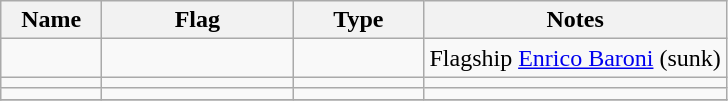<table class="wikitable sortable">
<tr>
<th scope="col" width="60px">Name</th>
<th scope="col" width="120px">Flag</th>
<th width="80px">Type</th>
<th>Notes</th>
</tr>
<tr>
<td align="left"></td>
<td align="left"></td>
<td align="left"></td>
<td align="left">Flagship  <a href='#'>Enrico Baroni</a> (sunk)</td>
</tr>
<tr>
<td align="left"></td>
<td align="left"></td>
<td align="left"></td>
<td align="left"></td>
</tr>
<tr>
<td align="left"></td>
<td align="left"></td>
<td align="left"></td>
<td align="left"></td>
</tr>
<tr>
</tr>
</table>
